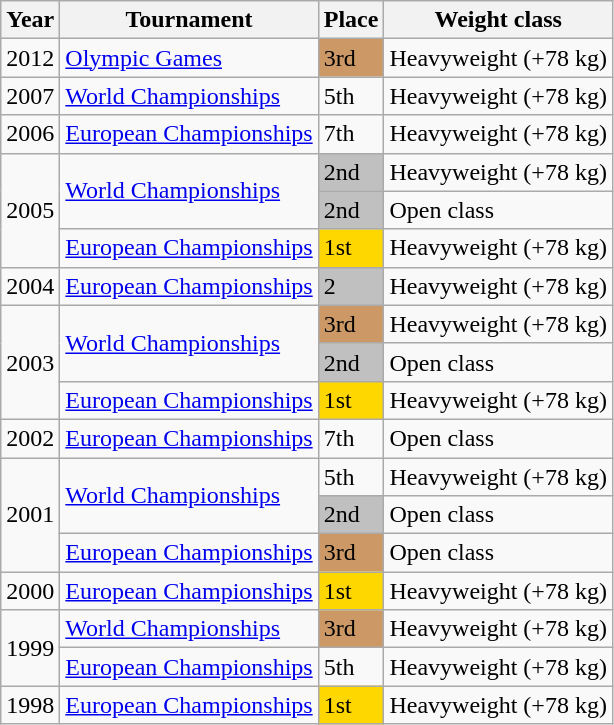<table class="wikitable collapsible collapsed">
<tr>
<th>Year</th>
<th>Tournament</th>
<th>Place</th>
<th>Weight class</th>
</tr>
<tr>
<td>2012</td>
<td><a href='#'>Olympic Games</a></td>
<td bgcolor="cc9966" align="centr">3rd</td>
<td>Heavyweight (+78 kg)</td>
</tr>
<tr>
<td>2007</td>
<td><a href='#'>World Championships</a></td>
<td align="centr">5th</td>
<td>Heavyweight (+78 kg)</td>
</tr>
<tr>
<td>2006</td>
<td><a href='#'>European Championships</a></td>
<td align="centr">7th</td>
<td>Heavyweight (+78 kg)</td>
</tr>
<tr>
<td rowspan=3>2005</td>
<td rowspan=2><a href='#'>World Championships</a></td>
<td bgcolor="silver" align="centr">2nd</td>
<td>Heavyweight (+78 kg)</td>
</tr>
<tr>
<td bgcolor="silver" align="centr">2nd</td>
<td>Open class</td>
</tr>
<tr>
<td><a href='#'>European Championships</a></td>
<td bgcolor="gold" align="centr">1st</td>
<td>Heavyweight (+78 kg)</td>
</tr>
<tr>
<td>2004</td>
<td><a href='#'>European Championships</a></td>
<td bgcolor="silver" align="centr">2</td>
<td>Heavyweight (+78 kg)</td>
</tr>
<tr>
<td rowspan=3>2003</td>
<td rowspan=2><a href='#'>World Championships</a></td>
<td bgcolor="cc9966" align="centr">3rd</td>
<td>Heavyweight (+78 kg)</td>
</tr>
<tr>
<td bgcolor="silver" align="centr">2nd</td>
<td>Open class</td>
</tr>
<tr>
<td><a href='#'>European Championships</a></td>
<td bgcolor="gold" align="centr">1st</td>
<td>Heavyweight (+78 kg)</td>
</tr>
<tr>
<td>2002</td>
<td><a href='#'>European Championships</a></td>
<td align="centr">7th</td>
<td>Open class</td>
</tr>
<tr>
<td rowspan=3>2001</td>
<td rowspan=2><a href='#'>World Championships</a></td>
<td align="centr">5th</td>
<td>Heavyweight (+78 kg)</td>
</tr>
<tr>
<td bgcolor="silver" align="centr">2nd</td>
<td>Open class</td>
</tr>
<tr>
<td><a href='#'>European Championships</a></td>
<td bgcolor="cc9966" align="centr">3rd</td>
<td>Open class</td>
</tr>
<tr>
<td>2000</td>
<td><a href='#'>European Championships</a></td>
<td bgcolor="gold" align="centr">1st</td>
<td>Heavyweight (+78 kg)</td>
</tr>
<tr>
<td rowspan=2>1999</td>
<td><a href='#'>World Championships</a></td>
<td bgcolor="cc9966" align="centr">3rd</td>
<td>Heavyweight (+78 kg)</td>
</tr>
<tr>
<td><a href='#'>European Championships</a></td>
<td align="centr">5th</td>
<td>Heavyweight (+78 kg)</td>
</tr>
<tr>
<td>1998</td>
<td><a href='#'>European Championships</a></td>
<td bgcolor="gold" align="centr">1st</td>
<td>Heavyweight (+78 kg)</td>
</tr>
</table>
